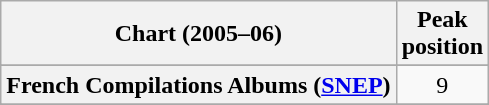<table class="wikitable plainrowheaders sortable" style="text-align:center;">
<tr>
<th scope="col">Chart (2005–06)</th>
<th scope="col">Peak<br>position</th>
</tr>
<tr>
</tr>
<tr>
</tr>
<tr>
</tr>
<tr>
</tr>
<tr>
</tr>
<tr>
</tr>
<tr>
</tr>
<tr>
<th scope="row">French Compilations Albums (<a href='#'>SNEP</a>)</th>
<td>9</td>
</tr>
<tr>
</tr>
<tr>
</tr>
<tr>
</tr>
<tr>
</tr>
<tr>
</tr>
<tr>
</tr>
<tr>
</tr>
<tr>
</tr>
<tr>
</tr>
<tr>
</tr>
<tr>
</tr>
</table>
